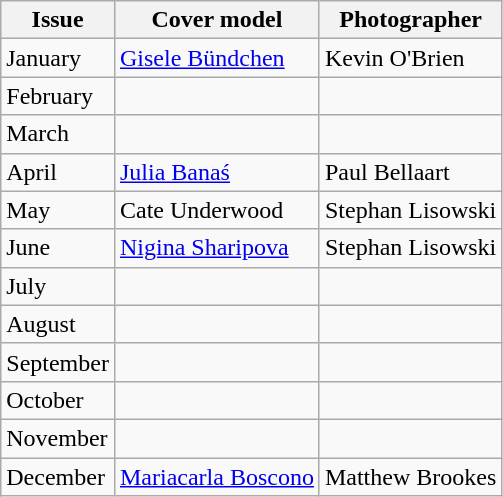<table class="sortable wikitable">
<tr>
<th>Issue</th>
<th>Cover model</th>
<th>Photographer</th>
</tr>
<tr>
<td>January</td>
<td><a href='#'>Gisele Bündchen</a></td>
<td>Kevin O'Brien</td>
</tr>
<tr>
<td>February</td>
<td></td>
<td></td>
</tr>
<tr>
<td>March</td>
<td></td>
<td></td>
</tr>
<tr>
<td>April</td>
<td><a href='#'>Julia Banaś</a></td>
<td>Paul Bellaart</td>
</tr>
<tr>
<td>May</td>
<td>Cate Underwood</td>
<td>Stephan Lisowski</td>
</tr>
<tr>
<td>June</td>
<td><a href='#'>Nigina Sharipova</a></td>
<td>Stephan Lisowski</td>
</tr>
<tr>
<td>July</td>
<td></td>
<td></td>
</tr>
<tr>
<td>August</td>
<td></td>
<td></td>
</tr>
<tr>
<td>September</td>
<td></td>
<td></td>
</tr>
<tr>
<td>October</td>
<td></td>
<td></td>
</tr>
<tr>
<td>November</td>
<td></td>
<td></td>
</tr>
<tr>
<td>December</td>
<td><a href='#'>Mariacarla Boscono</a></td>
<td>Matthew Brookes</td>
</tr>
</table>
